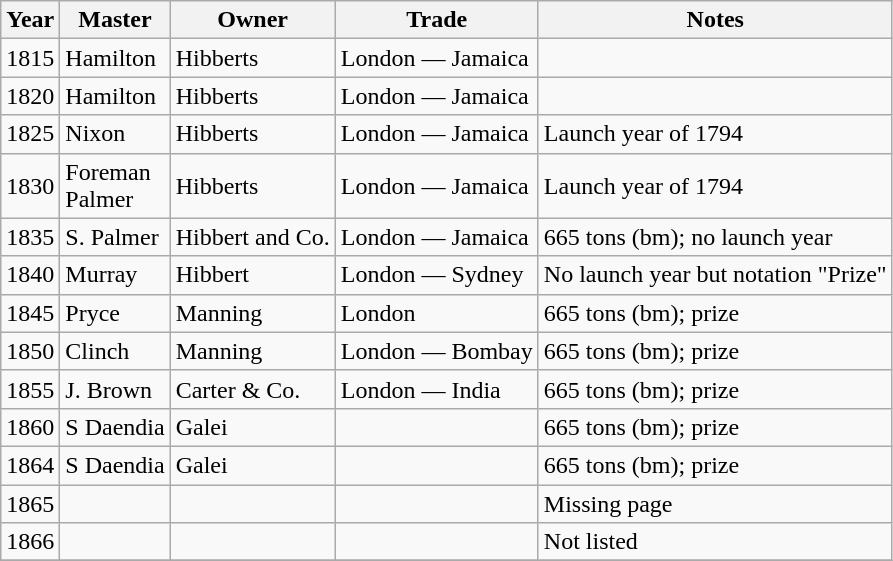<table class="sortable wikitable">
<tr>
<th>Year</th>
<th>Master</th>
<th>Owner</th>
<th>Trade</th>
<th>Notes</th>
</tr>
<tr>
<td>1815</td>
<td>Hamilton</td>
<td>Hibberts</td>
<td>London — Jamaica</td>
<td></td>
</tr>
<tr>
<td>1820</td>
<td>Hamilton</td>
<td>Hibberts</td>
<td>London — Jamaica</td>
<td></td>
</tr>
<tr>
<td>1825</td>
<td>Nixon</td>
<td>Hibberts</td>
<td>London — Jamaica</td>
<td>Launch year of 1794</td>
</tr>
<tr>
<td>1830</td>
<td>Foreman<br>Palmer</td>
<td>Hibberts</td>
<td>London — Jamaica</td>
<td>Launch year of 1794</td>
</tr>
<tr>
<td>1835</td>
<td>S. Palmer</td>
<td>Hibbert and Co.</td>
<td>London — Jamaica</td>
<td>665 tons (bm); no launch year</td>
</tr>
<tr>
<td>1840</td>
<td>Murray</td>
<td>Hibbert</td>
<td>London — Sydney</td>
<td>No launch year but notation "Prize"</td>
</tr>
<tr>
<td>1845</td>
<td>Pryce</td>
<td>Manning</td>
<td>London</td>
<td>665 tons (bm); prize</td>
</tr>
<tr>
<td>1850</td>
<td>Clinch</td>
<td>Manning</td>
<td>London — Bombay</td>
<td>665 tons (bm); prize</td>
</tr>
<tr>
<td>1855</td>
<td>J. Brown</td>
<td>Carter & Co.</td>
<td>London — India</td>
<td>665 tons (bm); prize</td>
</tr>
<tr>
<td>1860</td>
<td>S Daendia</td>
<td>Galei</td>
<td></td>
<td>665 tons (bm); prize</td>
</tr>
<tr>
<td>1864</td>
<td>S Daendia</td>
<td>Galei</td>
<td></td>
<td>665 tons (bm); prize</td>
</tr>
<tr>
<td>1865</td>
<td></td>
<td></td>
<td></td>
<td>Missing page</td>
</tr>
<tr>
<td>1866</td>
<td></td>
<td></td>
<td></td>
<td>Not listed</td>
</tr>
<tr>
</tr>
</table>
